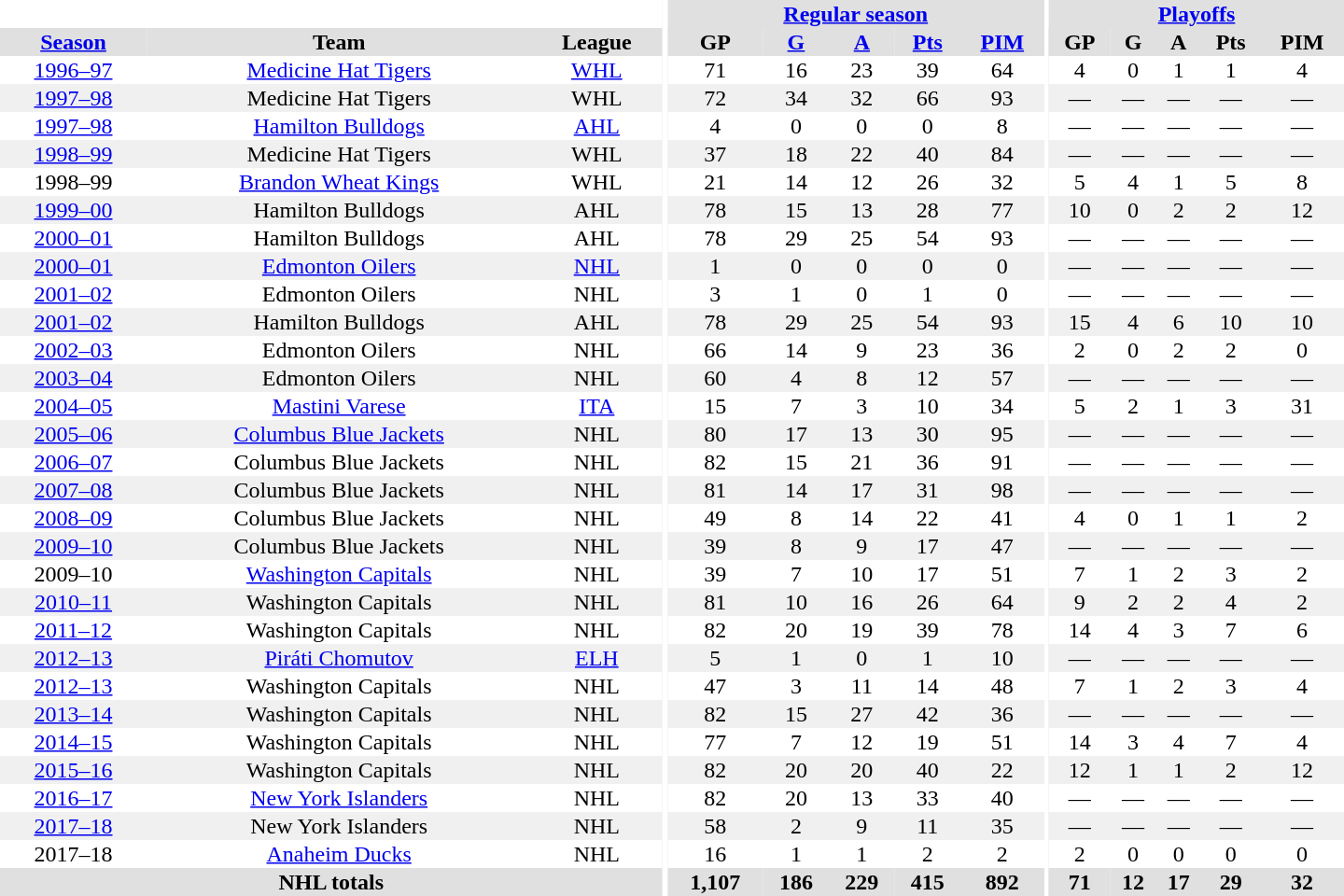<table border="0" cellpadding="1" cellspacing="0" style="text-align:center; width:60em">
<tr bgcolor="#e0e0e0">
<th colspan="3" bgcolor="#ffffff"></th>
<th rowspan="100" bgcolor="#ffffff"></th>
<th colspan="5"><a href='#'>Regular season</a></th>
<th rowspan="100" bgcolor="#ffffff"></th>
<th colspan="5"><a href='#'>Playoffs</a></th>
</tr>
<tr bgcolor="#e0e0e0">
<th><a href='#'>Season</a></th>
<th>Team</th>
<th>League</th>
<th>GP</th>
<th><a href='#'>G</a></th>
<th><a href='#'>A</a></th>
<th><a href='#'>Pts</a></th>
<th><a href='#'>PIM</a></th>
<th>GP</th>
<th>G</th>
<th>A</th>
<th>Pts</th>
<th>PIM</th>
</tr>
<tr>
<td><a href='#'>1996–97</a></td>
<td><a href='#'>Medicine Hat Tigers</a></td>
<td><a href='#'>WHL</a></td>
<td>71</td>
<td>16</td>
<td>23</td>
<td>39</td>
<td>64</td>
<td>4</td>
<td>0</td>
<td>1</td>
<td>1</td>
<td>4</td>
</tr>
<tr bgcolor="#f0f0f0">
<td><a href='#'>1997–98</a></td>
<td>Medicine Hat Tigers</td>
<td>WHL</td>
<td>72</td>
<td>34</td>
<td>32</td>
<td>66</td>
<td>93</td>
<td>—</td>
<td>—</td>
<td>—</td>
<td>—</td>
<td>—</td>
</tr>
<tr>
<td><a href='#'>1997–98</a></td>
<td><a href='#'>Hamilton Bulldogs</a></td>
<td><a href='#'>AHL</a></td>
<td>4</td>
<td>0</td>
<td>0</td>
<td>0</td>
<td>8</td>
<td>—</td>
<td>—</td>
<td>—</td>
<td>—</td>
<td>—</td>
</tr>
<tr bgcolor="#f0f0f0">
<td><a href='#'>1998–99</a></td>
<td>Medicine Hat Tigers</td>
<td>WHL</td>
<td>37</td>
<td>18</td>
<td>22</td>
<td>40</td>
<td>84</td>
<td>—</td>
<td>—</td>
<td>—</td>
<td>—</td>
<td>—</td>
</tr>
<tr>
<td>1998–99</td>
<td><a href='#'>Brandon Wheat Kings</a></td>
<td>WHL</td>
<td>21</td>
<td>14</td>
<td>12</td>
<td>26</td>
<td>32</td>
<td>5</td>
<td>4</td>
<td>1</td>
<td>5</td>
<td>8</td>
</tr>
<tr bgcolor="#f0f0f0">
<td><a href='#'>1999–00</a></td>
<td>Hamilton Bulldogs</td>
<td>AHL</td>
<td>78</td>
<td>15</td>
<td>13</td>
<td>28</td>
<td>77</td>
<td>10</td>
<td>0</td>
<td>2</td>
<td>2</td>
<td>12</td>
</tr>
<tr>
<td><a href='#'>2000–01</a></td>
<td>Hamilton Bulldogs</td>
<td>AHL</td>
<td>78</td>
<td>29</td>
<td>25</td>
<td>54</td>
<td>93</td>
<td>—</td>
<td>—</td>
<td>—</td>
<td>—</td>
<td>—</td>
</tr>
<tr bgcolor="#f0f0f0">
<td><a href='#'>2000–01</a></td>
<td><a href='#'>Edmonton Oilers</a></td>
<td><a href='#'>NHL</a></td>
<td>1</td>
<td>0</td>
<td>0</td>
<td>0</td>
<td>0</td>
<td>—</td>
<td>—</td>
<td>—</td>
<td>—</td>
<td>—</td>
</tr>
<tr>
<td><a href='#'>2001–02</a></td>
<td>Edmonton Oilers</td>
<td>NHL</td>
<td>3</td>
<td>1</td>
<td>0</td>
<td>1</td>
<td>0</td>
<td>—</td>
<td>—</td>
<td>—</td>
<td>—</td>
<td>—</td>
</tr>
<tr bgcolor="#f0f0f0">
<td><a href='#'>2001–02</a></td>
<td>Hamilton Bulldogs</td>
<td>AHL</td>
<td>78</td>
<td>29</td>
<td>25</td>
<td>54</td>
<td>93</td>
<td>15</td>
<td>4</td>
<td>6</td>
<td>10</td>
<td>10</td>
</tr>
<tr>
<td><a href='#'>2002–03</a></td>
<td>Edmonton Oilers</td>
<td>NHL</td>
<td>66</td>
<td>14</td>
<td>9</td>
<td>23</td>
<td>36</td>
<td>2</td>
<td>0</td>
<td>2</td>
<td>2</td>
<td>0</td>
</tr>
<tr bgcolor="#f0f0f0">
<td><a href='#'>2003–04</a></td>
<td>Edmonton Oilers</td>
<td>NHL</td>
<td>60</td>
<td>4</td>
<td>8</td>
<td>12</td>
<td>57</td>
<td>—</td>
<td>—</td>
<td>—</td>
<td>—</td>
<td>—</td>
</tr>
<tr>
<td><a href='#'>2004–05</a></td>
<td><a href='#'>Mastini Varese</a></td>
<td><a href='#'>ITA</a></td>
<td>15</td>
<td>7</td>
<td>3</td>
<td>10</td>
<td>34</td>
<td>5</td>
<td>2</td>
<td>1</td>
<td>3</td>
<td>31</td>
</tr>
<tr bgcolor="#f0f0f0">
<td><a href='#'>2005–06</a></td>
<td><a href='#'>Columbus Blue Jackets</a></td>
<td>NHL</td>
<td>80</td>
<td>17</td>
<td>13</td>
<td>30</td>
<td>95</td>
<td>—</td>
<td>—</td>
<td>—</td>
<td>—</td>
<td>—</td>
</tr>
<tr>
<td><a href='#'>2006–07</a></td>
<td>Columbus Blue Jackets</td>
<td>NHL</td>
<td>82</td>
<td>15</td>
<td>21</td>
<td>36</td>
<td>91</td>
<td>—</td>
<td>—</td>
<td>—</td>
<td>—</td>
<td>—</td>
</tr>
<tr bgcolor="#f0f0f0">
<td><a href='#'>2007–08</a></td>
<td>Columbus Blue Jackets</td>
<td>NHL</td>
<td>81</td>
<td>14</td>
<td>17</td>
<td>31</td>
<td>98</td>
<td>—</td>
<td>—</td>
<td>—</td>
<td>—</td>
<td>—</td>
</tr>
<tr>
<td><a href='#'>2008–09</a></td>
<td>Columbus Blue Jackets</td>
<td>NHL</td>
<td>49</td>
<td>8</td>
<td>14</td>
<td>22</td>
<td>41</td>
<td>4</td>
<td>0</td>
<td>1</td>
<td>1</td>
<td>2</td>
</tr>
<tr bgcolor="#f0f0f0">
<td><a href='#'>2009–10</a></td>
<td>Columbus Blue Jackets</td>
<td>NHL</td>
<td>39</td>
<td>8</td>
<td>9</td>
<td>17</td>
<td>47</td>
<td>—</td>
<td>—</td>
<td>—</td>
<td>—</td>
<td>—</td>
</tr>
<tr>
<td>2009–10</td>
<td><a href='#'>Washington Capitals</a></td>
<td>NHL</td>
<td>39</td>
<td>7</td>
<td>10</td>
<td>17</td>
<td>51</td>
<td>7</td>
<td>1</td>
<td>2</td>
<td>3</td>
<td>2</td>
</tr>
<tr bgcolor="#f0f0f0">
<td><a href='#'>2010–11</a></td>
<td>Washington Capitals</td>
<td>NHL</td>
<td>81</td>
<td>10</td>
<td>16</td>
<td>26</td>
<td>64</td>
<td>9</td>
<td>2</td>
<td>2</td>
<td>4</td>
<td>2</td>
</tr>
<tr>
<td><a href='#'>2011–12</a></td>
<td>Washington Capitals</td>
<td>NHL</td>
<td>82</td>
<td>20</td>
<td>19</td>
<td>39</td>
<td>78</td>
<td>14</td>
<td>4</td>
<td>3</td>
<td>7</td>
<td>6</td>
</tr>
<tr bgcolor="#f0f0f0">
<td><a href='#'>2012–13</a></td>
<td><a href='#'>Piráti Chomutov</a></td>
<td><a href='#'>ELH</a></td>
<td>5</td>
<td>1</td>
<td>0</td>
<td>1</td>
<td>10</td>
<td>—</td>
<td>—</td>
<td>—</td>
<td>—</td>
<td>—</td>
</tr>
<tr>
<td><a href='#'>2012–13</a></td>
<td>Washington Capitals</td>
<td>NHL</td>
<td>47</td>
<td>3</td>
<td>11</td>
<td>14</td>
<td>48</td>
<td>7</td>
<td>1</td>
<td>2</td>
<td>3</td>
<td>4</td>
</tr>
<tr bgcolor="#f0f0f0">
<td><a href='#'>2013–14</a></td>
<td>Washington Capitals</td>
<td>NHL</td>
<td>82</td>
<td>15</td>
<td>27</td>
<td>42</td>
<td>36</td>
<td>—</td>
<td>—</td>
<td>—</td>
<td>—</td>
<td>—</td>
</tr>
<tr>
<td><a href='#'>2014–15</a></td>
<td>Washington Capitals</td>
<td>NHL</td>
<td>77</td>
<td>7</td>
<td>12</td>
<td>19</td>
<td>51</td>
<td>14</td>
<td>3</td>
<td>4</td>
<td>7</td>
<td>4</td>
</tr>
<tr bgcolor="#f0f0f0">
<td><a href='#'>2015–16</a></td>
<td>Washington Capitals</td>
<td>NHL</td>
<td>82</td>
<td>20</td>
<td>20</td>
<td>40</td>
<td>22</td>
<td>12</td>
<td>1</td>
<td>1</td>
<td>2</td>
<td>12</td>
</tr>
<tr>
<td><a href='#'>2016–17</a></td>
<td><a href='#'>New York Islanders</a></td>
<td>NHL</td>
<td>82</td>
<td>20</td>
<td>13</td>
<td>33</td>
<td>40</td>
<td>—</td>
<td>—</td>
<td>—</td>
<td>—</td>
<td>—</td>
</tr>
<tr bgcolor="#f0f0f0">
<td><a href='#'>2017–18</a></td>
<td>New York Islanders</td>
<td>NHL</td>
<td>58</td>
<td>2</td>
<td>9</td>
<td>11</td>
<td>35</td>
<td>—</td>
<td>—</td>
<td>—</td>
<td>—</td>
<td>—</td>
</tr>
<tr>
<td>2017–18</td>
<td><a href='#'>Anaheim Ducks</a></td>
<td>NHL</td>
<td>16</td>
<td>1</td>
<td>1</td>
<td>2</td>
<td>2</td>
<td>2</td>
<td>0</td>
<td>0</td>
<td>0</td>
<td>0</td>
</tr>
<tr bgcolor="#e0e0e0">
<th colspan="3">NHL totals</th>
<th>1,107</th>
<th>186</th>
<th>229</th>
<th>415</th>
<th>892</th>
<th>71</th>
<th>12</th>
<th>17</th>
<th>29</th>
<th>32</th>
</tr>
</table>
